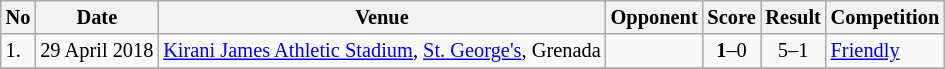<table class="wikitable" style="font-size:85%;">
<tr>
<th>No</th>
<th>Date</th>
<th>Venue</th>
<th>Opponent</th>
<th>Score</th>
<th>Result</th>
<th>Competition</th>
</tr>
<tr>
<td>1.</td>
<td>29 April 2018</td>
<td><a href='#'>Kirani James Athletic Stadium</a>, <a href='#'>St. George's</a>, Grenada</td>
<td></td>
<td align=center><strong>1</strong>–0</td>
<td align=center>5–1</td>
<td><a href='#'>Friendly</a></td>
</tr>
<tr>
</tr>
</table>
